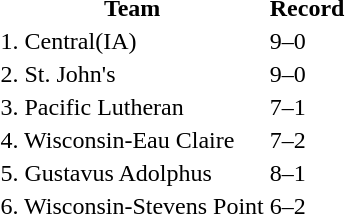<table>
<tr>
<th>Team</th>
<th>Record</th>
</tr>
<tr>
<td>1. Central(IA)</td>
<td>9–0</td>
</tr>
<tr>
<td>2. St. John's</td>
<td>9–0</td>
</tr>
<tr>
<td>3. Pacific Lutheran</td>
<td>7–1</td>
</tr>
<tr>
<td>4. Wisconsin-Eau Claire</td>
<td>7–2</td>
</tr>
<tr>
<td>5. Gustavus Adolphus</td>
<td>8–1</td>
</tr>
<tr>
<td>6. Wisconsin-Stevens Point</td>
<td>6–2</td>
</tr>
</table>
